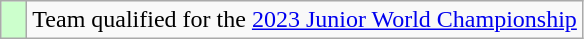<table class="wikitable" style="text-align: center;">
<tr>
<td width=10px bgcolor=#ccffcc></td>
<td>Team qualified for the <a href='#'>2023 Junior World Championship</a></td>
</tr>
</table>
